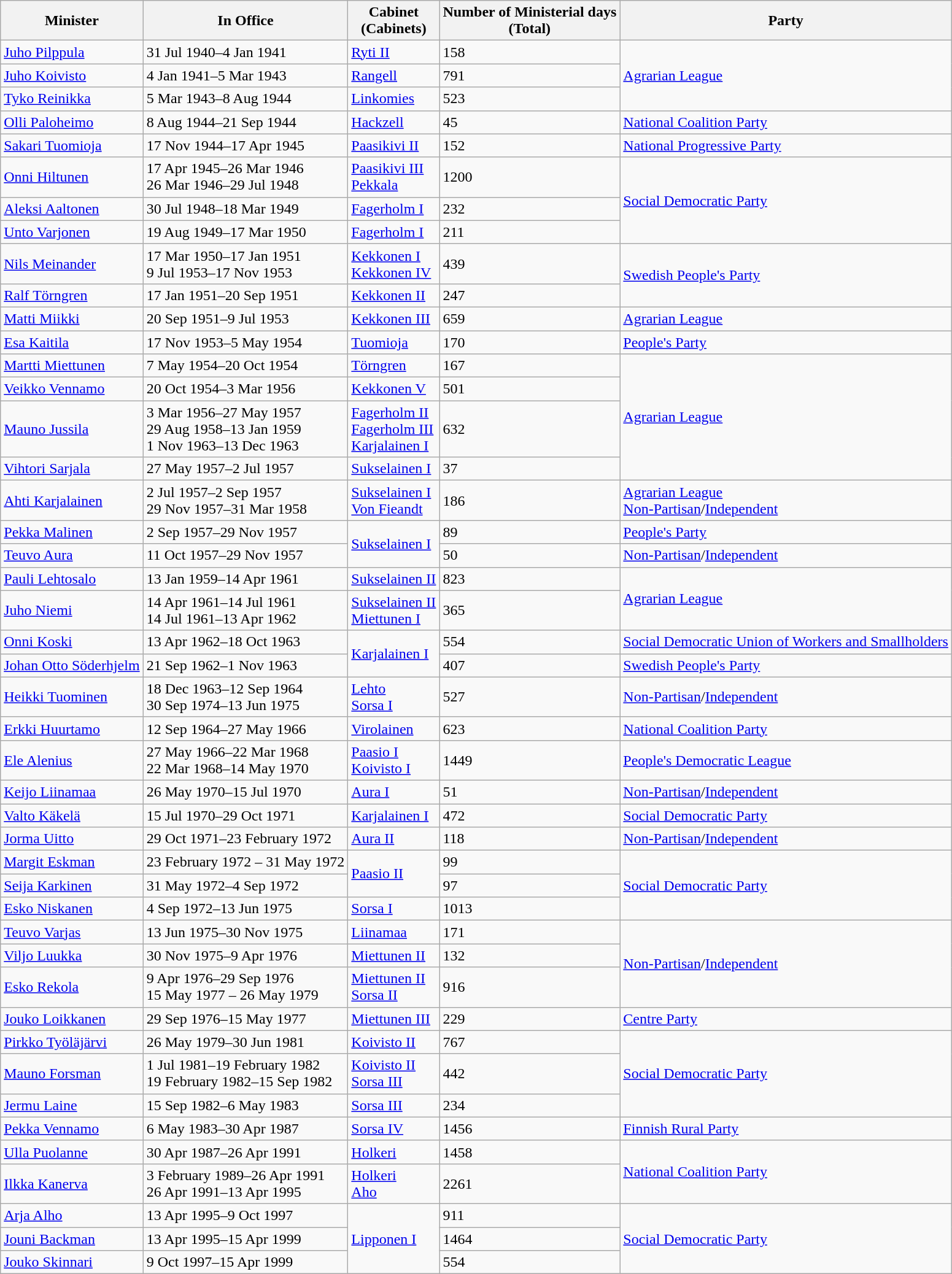<table class="wikitable">
<tr>
<th>Minister</th>
<th>In Office</th>
<th>Cabinet<br>(Cabinets)</th>
<th>Number of Ministerial days <br>(Total)</th>
<th>Party</th>
</tr>
<tr>
<td><a href='#'>Juho Pilppula</a></td>
<td>31 Jul 1940–4 Jan 1941</td>
<td><a href='#'>Ryti II</a></td>
<td>158</td>
<td rowspan=3><a href='#'>Agrarian League</a></td>
</tr>
<tr>
<td><a href='#'>Juho Koivisto</a></td>
<td>4 Jan 1941–5  Mar  1943</td>
<td><a href='#'>Rangell</a></td>
<td>791</td>
</tr>
<tr>
<td><a href='#'>Tyko Reinikka</a></td>
<td>5  Mar  1943–8 Aug 1944</td>
<td><a href='#'>Linkomies</a></td>
<td>523</td>
</tr>
<tr>
<td><a href='#'>Olli Paloheimo</a></td>
<td>8 Aug 1944–21 Sep 1944</td>
<td><a href='#'>Hackzell</a></td>
<td>45</td>
<td><a href='#'>National Coalition Party</a></td>
</tr>
<tr>
<td><a href='#'>Sakari Tuomioja</a></td>
<td>17 Nov 1944–17 Apr 1945</td>
<td><a href='#'>Paasikivi II</a></td>
<td>152</td>
<td><a href='#'>National Progressive Party</a></td>
</tr>
<tr>
<td><a href='#'>Onni Hiltunen</a></td>
<td>17 Apr 1945–26  Mar  1946<br>26  Mar  1946–29 Jul 1948</td>
<td><a href='#'>Paasikivi III</a><br><a href='#'>Pekkala</a></td>
<td>1200</td>
<td rowspan=3><a href='#'>Social Democratic Party</a></td>
</tr>
<tr>
<td><a href='#'>Aleksi Aaltonen</a></td>
<td>30 Jul 1948–18  Mar  1949</td>
<td><a href='#'>Fagerholm I</a></td>
<td>232</td>
</tr>
<tr>
<td><a href='#'>Unto Varjonen</a></td>
<td>19 Aug 1949–17  Mar  1950</td>
<td><a href='#'>Fagerholm I</a></td>
<td>211</td>
</tr>
<tr>
<td><a href='#'>Nils Meinander</a></td>
<td>17  Mar  1950–17 Jan 1951<br>9 Jul 1953–17 Nov 1953</td>
<td><a href='#'>Kekkonen I</a><br><a href='#'>Kekkonen IV</a></td>
<td>439</td>
<td rowspan=2><a href='#'>Swedish People's Party</a></td>
</tr>
<tr>
<td><a href='#'>Ralf Törngren</a></td>
<td>17 Jan 1951–20 Sep 1951</td>
<td><a href='#'>Kekkonen II</a></td>
<td>247</td>
</tr>
<tr>
<td><a href='#'>Matti Miikki</a></td>
<td>20 Sep 1951–9 Jul 1953</td>
<td><a href='#'>Kekkonen III</a></td>
<td>659</td>
<td><a href='#'>Agrarian League</a></td>
</tr>
<tr>
<td><a href='#'>Esa Kaitila</a></td>
<td>17 Nov 1953–5 May 1954</td>
<td><a href='#'>Tuomioja</a></td>
<td>170</td>
<td><a href='#'>People's Party</a></td>
</tr>
<tr>
<td><a href='#'>Martti Miettunen</a></td>
<td>7 May 1954–20 Oct 1954</td>
<td><a href='#'>Törngren</a></td>
<td>167</td>
<td rowspan=4><a href='#'>Agrarian League</a></td>
</tr>
<tr>
<td><a href='#'>Veikko Vennamo</a></td>
<td>20 Oct 1954–3  Mar  1956</td>
<td><a href='#'>Kekkonen V</a></td>
<td>501</td>
</tr>
<tr>
<td><a href='#'>Mauno Jussila</a></td>
<td>3  Mar  1956–27 May 1957<br>29 Aug 1958–13 Jan 1959<br>1 Nov 1963–13 Dec 1963</td>
<td><a href='#'>Fagerholm II</a><br><a href='#'>Fagerholm III</a><br><a href='#'>Karjalainen I</a></td>
<td>632</td>
</tr>
<tr>
<td><a href='#'>Vihtori Sarjala</a></td>
<td>27 May 1957–2 Jul 1957</td>
<td><a href='#'>Sukselainen I</a></td>
<td>37</td>
</tr>
<tr>
<td><a href='#'>Ahti Karjalainen</a></td>
<td>2 Jul 1957–2 Sep 1957<br>29 Nov 1957–31  Mar  1958</td>
<td><a href='#'>Sukselainen I</a><br><a href='#'>Von Fieandt</a></td>
<td>186</td>
<td><a href='#'>Agrarian League</a><br><a href='#'>Non-Partisan</a>/<a href='#'>Independent</a></td>
</tr>
<tr>
<td><a href='#'>Pekka Malinen</a></td>
<td>2 Sep 1957–29 Nov 1957</td>
<td rowspan=2><a href='#'>Sukselainen I</a></td>
<td>89</td>
<td><a href='#'>People's Party</a></td>
</tr>
<tr>
<td><a href='#'>Teuvo Aura</a></td>
<td>11 Oct 1957–29 Nov 1957</td>
<td>50</td>
<td><a href='#'>Non-Partisan</a>/<a href='#'>Independent</a></td>
</tr>
<tr>
<td><a href='#'>Pauli Lehtosalo</a></td>
<td>13 Jan 1959–14 Apr 1961</td>
<td><a href='#'>Sukselainen II</a></td>
<td>823</td>
<td rowspan=2><a href='#'>Agrarian League</a></td>
</tr>
<tr>
<td><a href='#'>Juho Niemi</a></td>
<td>14 Apr 1961–14 Jul 1961<br>14 Jul 1961–13 Apr 1962</td>
<td><a href='#'>Sukselainen II</a><br><a href='#'>Miettunen I</a></td>
<td>365</td>
</tr>
<tr>
<td><a href='#'>Onni Koski</a></td>
<td>13 Apr 1962–18 Oct 1963</td>
<td rowspan=2><a href='#'>Karjalainen I</a></td>
<td>554</td>
<td><a href='#'>Social Democratic Union of Workers and Smallholders</a></td>
</tr>
<tr>
<td><a href='#'>Johan Otto Söderhjelm</a></td>
<td>21 Sep 1962–1 Nov 1963</td>
<td>407</td>
<td><a href='#'>Swedish People's Party</a></td>
</tr>
<tr>
<td><a href='#'>Heikki Tuominen</a></td>
<td>18 Dec 1963–12 Sep 1964<br>30 Sep 1974–13 Jun 1975</td>
<td><a href='#'>Lehto</a><br><a href='#'>Sorsa I</a></td>
<td>527</td>
<td><a href='#'>Non-Partisan</a>/<a href='#'>Independent</a></td>
</tr>
<tr>
<td><a href='#'>Erkki Huurtamo</a></td>
<td>12 Sep 1964–27 May 1966</td>
<td><a href='#'>Virolainen</a></td>
<td>623</td>
<td><a href='#'>National Coalition Party</a></td>
</tr>
<tr>
<td><a href='#'>Ele Alenius</a></td>
<td>27 May 1966–22  Mar  1968<br>22  Mar  1968–14 May 1970</td>
<td><a href='#'>Paasio I</a><br><a href='#'>Koivisto I</a></td>
<td>1449</td>
<td><a href='#'>People's Democratic League</a></td>
</tr>
<tr>
<td><a href='#'>Keijo Liinamaa</a></td>
<td>26 May 1970–15 Jul 1970</td>
<td><a href='#'>Aura I</a></td>
<td>51</td>
<td><a href='#'>Non-Partisan</a>/<a href='#'>Independent</a></td>
</tr>
<tr>
<td><a href='#'>Valto Käkelä</a></td>
<td>15 Jul 1970–29 Oct 1971</td>
<td><a href='#'>Karjalainen I</a></td>
<td>472</td>
<td><a href='#'>Social Democratic Party</a></td>
</tr>
<tr>
<td><a href='#'>Jorma Uitto</a></td>
<td>29 Oct 1971–23  February 1972</td>
<td><a href='#'>Aura II</a></td>
<td>118</td>
<td><a href='#'>Non-Partisan</a>/<a href='#'>Independent</a></td>
</tr>
<tr>
<td><a href='#'>Margit Eskman</a></td>
<td>23  February 1972 – 31 May 1972</td>
<td rowspan=2><a href='#'>Paasio II</a></td>
<td>99</td>
<td rowspan=3><a href='#'>Social Democratic Party</a></td>
</tr>
<tr>
<td><a href='#'>Seija Karkinen</a></td>
<td>31 May 1972–4 Sep 1972</td>
<td>97</td>
</tr>
<tr>
<td><a href='#'>Esko Niskanen</a></td>
<td>4 Sep 1972–13 Jun 1975</td>
<td><a href='#'>Sorsa I</a></td>
<td>1013</td>
</tr>
<tr>
<td><a href='#'>Teuvo Varjas</a></td>
<td>13 Jun 1975–30 Nov 1975</td>
<td><a href='#'>Liinamaa</a></td>
<td>171</td>
<td rowspan=3><a href='#'>Non-Partisan</a>/<a href='#'>Independent</a></td>
</tr>
<tr>
<td><a href='#'>Viljo Luukka</a></td>
<td>30 Nov 1975–9 Apr 1976</td>
<td><a href='#'>Miettunen II</a></td>
<td>132</td>
</tr>
<tr>
<td><a href='#'>Esko Rekola</a></td>
<td>9 Apr 1976–29 Sep 1976<br>15 May 1977 – 26 May 1979</td>
<td><a href='#'>Miettunen II</a><br><a href='#'>Sorsa II</a></td>
<td>916</td>
</tr>
<tr>
<td><a href='#'>Jouko Loikkanen</a></td>
<td>29 Sep 1976–15 May 1977</td>
<td><a href='#'>Miettunen III</a></td>
<td>229</td>
<td><a href='#'>Centre Party</a></td>
</tr>
<tr>
<td><a href='#'>Pirkko Työläjärvi</a></td>
<td>26 May 1979–30 Jun 1981</td>
<td><a href='#'>Koivisto II</a></td>
<td>767</td>
<td rowspan=3><a href='#'>Social Democratic Party</a></td>
</tr>
<tr>
<td><a href='#'>Mauno Forsman</a></td>
<td>1 Jul 1981–19  February 1982<br>19  February 1982–15 Sep 1982</td>
<td><a href='#'>Koivisto II</a><br><a href='#'>Sorsa III</a></td>
<td>442</td>
</tr>
<tr>
<td><a href='#'>Jermu Laine</a></td>
<td>15 Sep 1982–6 May 1983</td>
<td><a href='#'>Sorsa III</a></td>
<td>234</td>
</tr>
<tr>
<td><a href='#'>Pekka Vennamo</a></td>
<td>6 May 1983–30 Apr 1987</td>
<td><a href='#'>Sorsa IV</a></td>
<td>1456</td>
<td><a href='#'>Finnish Rural Party</a></td>
</tr>
<tr>
<td><a href='#'>Ulla Puolanne</a></td>
<td>30 Apr 1987–26 Apr 1991</td>
<td><a href='#'>Holkeri</a></td>
<td>1458</td>
<td rowspan=2><a href='#'>National Coalition Party</a></td>
</tr>
<tr>
<td><a href='#'>Ilkka Kanerva</a></td>
<td>3  February 1989–26 Apr 1991<br>26 Apr 1991–13 Apr 1995</td>
<td><a href='#'>Holkeri</a><br><a href='#'>Aho</a></td>
<td>2261</td>
</tr>
<tr>
<td><a href='#'>Arja Alho</a></td>
<td>13 Apr 1995–9 Oct 1997</td>
<td rowspan=3><a href='#'>Lipponen I</a></td>
<td>911</td>
<td rowspan=3><a href='#'>Social Democratic Party</a></td>
</tr>
<tr>
<td><a href='#'>Jouni Backman</a></td>
<td>13 Apr 1995–15 Apr 1999</td>
<td>1464</td>
</tr>
<tr>
<td><a href='#'>Jouko Skinnari</a></td>
<td>9 Oct 1997–15 Apr 1999</td>
<td>554</td>
</tr>
</table>
